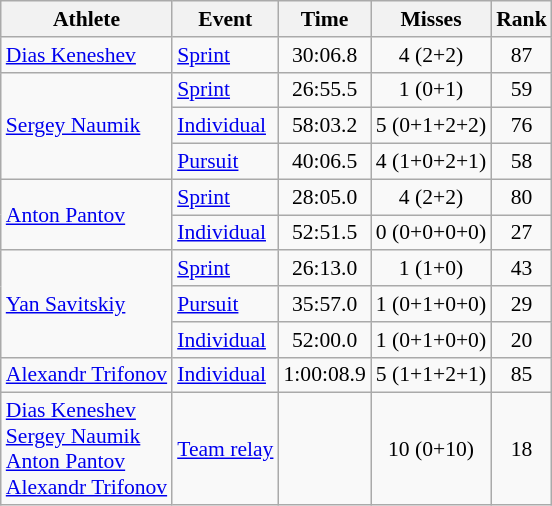<table class="wikitable" style="font-size:90%">
<tr>
<th>Athlete</th>
<th>Event</th>
<th>Time</th>
<th>Misses</th>
<th>Rank</th>
</tr>
<tr align=center>
<td align=left><a href='#'>Dias Keneshev</a></td>
<td align=left><a href='#'>Sprint</a></td>
<td>30:06.8</td>
<td>4 (2+2)</td>
<td>87</td>
</tr>
<tr align=center>
<td align=left rowspan=3><a href='#'>Sergey Naumik</a></td>
<td align=left><a href='#'>Sprint</a></td>
<td>26:55.5</td>
<td>1 (0+1)</td>
<td>59</td>
</tr>
<tr align=center>
<td align=left><a href='#'>Individual</a></td>
<td>58:03.2</td>
<td>5 (0+1+2+2)</td>
<td>76</td>
</tr>
<tr align=center>
<td align=left><a href='#'>Pursuit</a></td>
<td>40:06.5</td>
<td>4 (1+0+2+1)</td>
<td>58</td>
</tr>
<tr align=center>
<td align=left rowspan=2><a href='#'>Anton Pantov</a></td>
<td align=left><a href='#'>Sprint</a></td>
<td>28:05.0</td>
<td>4 (2+2)</td>
<td>80</td>
</tr>
<tr align=center>
<td align=left><a href='#'>Individual</a></td>
<td>52:51.5</td>
<td>0 (0+0+0+0)</td>
<td>27</td>
</tr>
<tr align=center>
<td align=left rowspan=3><a href='#'>Yan Savitskiy</a></td>
<td align=left><a href='#'>Sprint</a></td>
<td>26:13.0</td>
<td>1 (1+0)</td>
<td>43</td>
</tr>
<tr align=center>
<td align=left><a href='#'>Pursuit</a></td>
<td>35:57.0</td>
<td>1 (0+1+0+0)</td>
<td>29</td>
</tr>
<tr align=center>
<td align=left><a href='#'>Individual</a></td>
<td>52:00.0</td>
<td>1 (0+1+0+0)</td>
<td>20</td>
</tr>
<tr align=center>
<td align=left><a href='#'>Alexandr Trifonov</a></td>
<td align=left><a href='#'>Individual</a></td>
<td>1:00:08.9</td>
<td>5 (1+1+2+1)</td>
<td>85</td>
</tr>
<tr align=center>
<td align=left><a href='#'>Dias Keneshev</a><br><a href='#'>Sergey Naumik</a><br><a href='#'>Anton Pantov</a><br><a href='#'>Alexandr Trifonov</a></td>
<td align=left><a href='#'>Team relay</a></td>
<td></td>
<td>10 (0+10)</td>
<td>18</td>
</tr>
</table>
